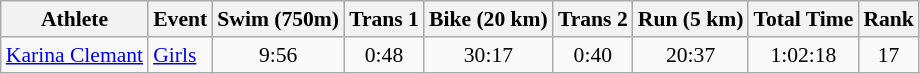<table class="wikitable" style="font-size:90%;">
<tr>
<th>Athlete</th>
<th>Event</th>
<th>Swim (750m)</th>
<th>Trans 1</th>
<th>Bike (20 km)</th>
<th>Trans 2</th>
<th>Run (5 km)</th>
<th>Total Time</th>
<th>Rank</th>
</tr>
<tr align=center>
<td align=left><a href='#'>Karina Clemant</a></td>
<td align=left><a href='#'>Girls</a></td>
<td>9:56</td>
<td>0:48</td>
<td>30:17</td>
<td>0:40</td>
<td>20:37</td>
<td>1:02:18</td>
<td>17</td>
</tr>
</table>
